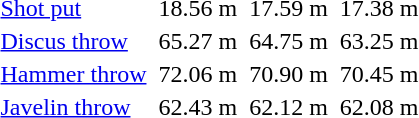<table>
<tr>
</tr>
<tr>
<td><a href='#'>Shot put</a></td>
<td></td>
<td>18.56 m</td>
<td></td>
<td>17.59 m</td>
<td></td>
<td>17.38 m</td>
</tr>
<tr>
<td><a href='#'>Discus throw</a></td>
<td></td>
<td>65.27 m</td>
<td></td>
<td>64.75 m</td>
<td></td>
<td>63.25 m</td>
</tr>
<tr>
<td><a href='#'>Hammer throw</a></td>
<td></td>
<td>72.06 m</td>
<td></td>
<td>70.90 m</td>
<td></td>
<td>70.45 m</td>
</tr>
<tr>
<td><a href='#'>Javelin throw</a></td>
<td></td>
<td>62.43 m</td>
<td></td>
<td>62.12 m</td>
<td></td>
<td>62.08 m</td>
</tr>
</table>
